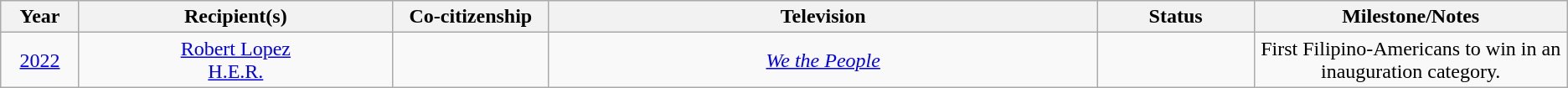<table class="wikitable" style="text-align: center">
<tr style="background:#ebf5ff;">
<th width="5%">Year</th>
<th width="20%">Recipient(s)</th>
<th width="10%">Co-citizenship</th>
<th width="35%">Television</th>
<th width="10%">Status</th>
<th width="20%">Milestone/Notes</th>
</tr>
<tr>
<td><a href='#'>2022</a></td>
<td><a href='#'>Robert Lopez</a><br><a href='#'>H.E.R.</a></td>
<td></td>
<td><em><a href='#'>We the People</a></em></td>
<td></td>
<td>First Filipino-Americans to win in an inauguration category.</td>
</tr>
</table>
